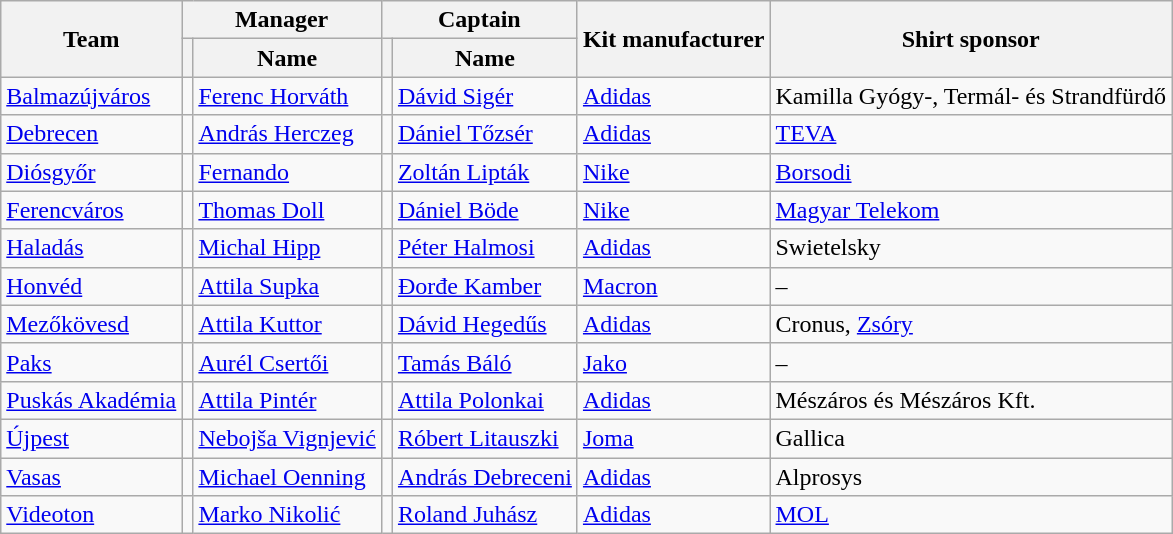<table class="wikitable sortable">
<tr>
<th rowspan="2">Team</th>
<th colspan="2">Manager</th>
<th colspan="2">Captain</th>
<th rowspan="2">Kit manufacturer</th>
<th rowspan="2">Shirt sponsor</th>
</tr>
<tr>
<th></th>
<th>Name</th>
<th></th>
<th>Name</th>
</tr>
<tr>
<td><a href='#'>Balmazújváros</a></td>
<td align="center"></td>
<td><a href='#'>Ferenc Horváth</a></td>
<td align="center"></td>
<td><a href='#'>Dávid Sigér</a></td>
<td><a href='#'>Adidas</a></td>
<td>Kamilla Gyógy-, Termál- és Strandfürdő</td>
</tr>
<tr>
<td><a href='#'>Debrecen</a></td>
<td align="center"></td>
<td><a href='#'>András Herczeg</a></td>
<td align="center"></td>
<td><a href='#'>Dániel Tőzsér</a></td>
<td><a href='#'>Adidas</a></td>
<td><a href='#'>TEVA</a></td>
</tr>
<tr>
<td><a href='#'>Diósgyőr</a></td>
<td align="center"></td>
<td><a href='#'>Fernando</a></td>
<td align="center"></td>
<td><a href='#'>Zoltán Lipták</a></td>
<td><a href='#'>Nike</a></td>
<td><a href='#'>Borsodi</a></td>
</tr>
<tr>
<td><a href='#'>Ferencváros</a></td>
<td align="center"></td>
<td><a href='#'>Thomas Doll</a></td>
<td align="center"></td>
<td><a href='#'>Dániel Böde</a></td>
<td><a href='#'>Nike</a></td>
<td><a href='#'>Magyar Telekom</a></td>
</tr>
<tr>
<td><a href='#'>Haladás</a></td>
<td align="center"></td>
<td><a href='#'>Michal Hipp</a></td>
<td align="center"></td>
<td><a href='#'>Péter Halmosi</a></td>
<td><a href='#'>Adidas</a></td>
<td>Swietelsky</td>
</tr>
<tr>
<td><a href='#'>Honvéd</a></td>
<td align="center"></td>
<td><a href='#'>Attila Supka</a></td>
<td align="center"></td>
<td><a href='#'>Đorđe Kamber</a></td>
<td><a href='#'>Macron</a></td>
<td>–</td>
</tr>
<tr>
<td><a href='#'>Mezőkövesd</a></td>
<td align="center"></td>
<td><a href='#'>Attila Kuttor</a></td>
<td align="center"></td>
<td><a href='#'>Dávid Hegedűs</a></td>
<td><a href='#'>Adidas</a></td>
<td>Cronus, <a href='#'>Zsóry</a></td>
</tr>
<tr>
<td><a href='#'>Paks</a></td>
<td align="center"></td>
<td><a href='#'>Aurél Csertői</a></td>
<td align="center"></td>
<td><a href='#'>Tamás Báló</a></td>
<td><a href='#'>Jako</a></td>
<td>–</td>
</tr>
<tr>
<td><a href='#'>Puskás Akadémia</a></td>
<td align="center"></td>
<td><a href='#'>Attila Pintér</a></td>
<td align="center"></td>
<td><a href='#'>Attila Polonkai</a></td>
<td><a href='#'>Adidas</a></td>
<td>Mészáros és Mészáros Kft.</td>
</tr>
<tr>
<td><a href='#'>Újpest</a></td>
<td align="center"></td>
<td><a href='#'>Nebojša Vignjević</a></td>
<td align="center"></td>
<td><a href='#'>Róbert Litauszki</a></td>
<td><a href='#'>Joma</a></td>
<td>Gallica</td>
</tr>
<tr>
<td><a href='#'>Vasas</a></td>
<td align="center"></td>
<td><a href='#'>Michael Oenning</a></td>
<td align="center"></td>
<td><a href='#'>András Debreceni</a></td>
<td><a href='#'>Adidas</a></td>
<td>Alprosys</td>
</tr>
<tr>
<td><a href='#'>Videoton</a></td>
<td align="center"></td>
<td><a href='#'>Marko Nikolić</a></td>
<td align="center"></td>
<td><a href='#'>Roland Juhász</a></td>
<td><a href='#'>Adidas</a></td>
<td><a href='#'>MOL</a></td>
</tr>
</table>
